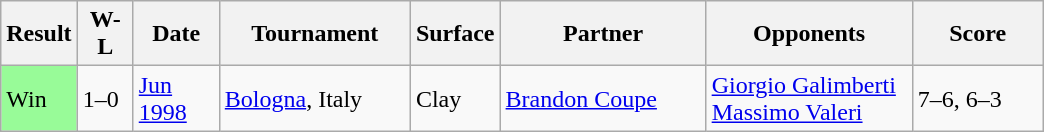<table class="sortable wikitable">
<tr>
<th style="width:40px">Result</th>
<th style="width:30px" class="unsortable">W-L</th>
<th style="width:50px">Date</th>
<th style="width:120px">Tournament</th>
<th style="width:50px">Surface</th>
<th style="width:130px">Partner</th>
<th style="width:130px">Opponents</th>
<th style="width:80px" class="unsortable">Score</th>
</tr>
<tr>
<td style="background:#98fb98;">Win</td>
<td>1–0</td>
<td><a href='#'>Jun 1998</a></td>
<td><a href='#'>Bologna</a>, Italy</td>
<td>Clay</td>
<td> <a href='#'>Brandon Coupe</a></td>
<td> <a href='#'>Giorgio Galimberti</a> <br>  <a href='#'>Massimo Valeri</a></td>
<td>7–6, 6–3</td>
</tr>
</table>
